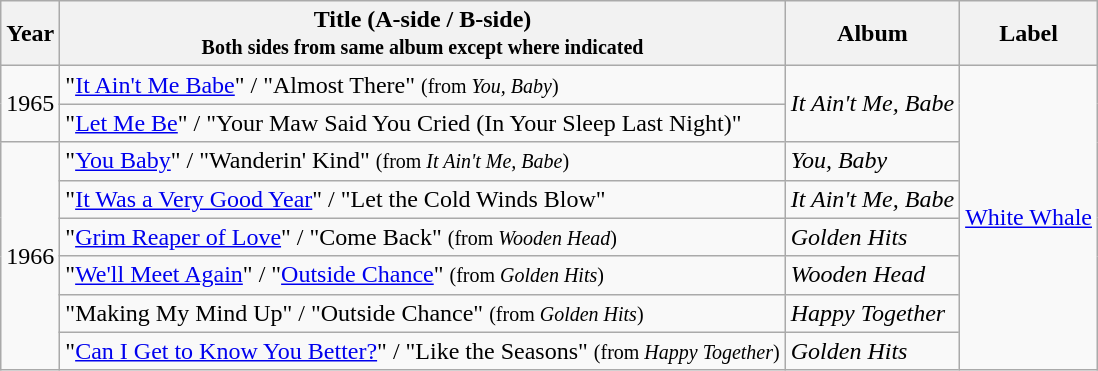<table class="wikitable sortable">
<tr>
<th>Year</th>
<th>Title (A-side / B-side)<br><small>Both sides from same album except where indicated</small></th>
<th>Album</th>
<th>Label</th>
</tr>
<tr>
<td rowspan="2">1965</td>
<td>"<a href='#'>It Ain't Me Babe</a>" / "Almost There" <small>(from <em>You, Baby</em>)</small></td>
<td rowspan="2"><em>It Ain't Me, Babe</em></td>
<td rowspan="8"><a href='#'>White Whale</a></td>
</tr>
<tr>
<td>"<a href='#'>Let Me Be</a>" / "Your Maw Said You Cried (In Your Sleep Last Night)"</td>
</tr>
<tr>
<td rowspan="6">1966</td>
<td>"<a href='#'>You Baby</a>" / "Wanderin' Kind" <small>(from <em>It Ain't Me, Babe</em>)</small></td>
<td><em>You, Baby</em></td>
</tr>
<tr>
<td>"<a href='#'>It Was a Very Good Year</a>" / "Let the Cold Winds Blow"</td>
<td><em>It Ain't Me, Babe</em></td>
</tr>
<tr>
<td>"<a href='#'>Grim Reaper of Love</a>" / "Come Back" <small>(from <em>Wooden Head</em>)</small></td>
<td><em>Golden Hits</em></td>
</tr>
<tr>
<td>"<a href='#'>We'll Meet Again</a>" / "<a href='#'>Outside Chance</a>" <small>(from <em>Golden Hits</em>)</small></td>
<td><em>Wooden Head</em></td>
</tr>
<tr>
<td>"Making My Mind Up" / "Outside Chance" <small>(from <em>Golden Hits</em>)</small></td>
<td rowspan="1"><em>Happy Together</em></td>
</tr>
<tr>
<td>"<a href='#'>Can I Get to Know You Better?</a>" / "Like the Seasons" <small>(from <em>Happy Together</em>)</small></td>
<td rowspan="1"><em>Golden Hits</em></td>
</tr>
</table>
